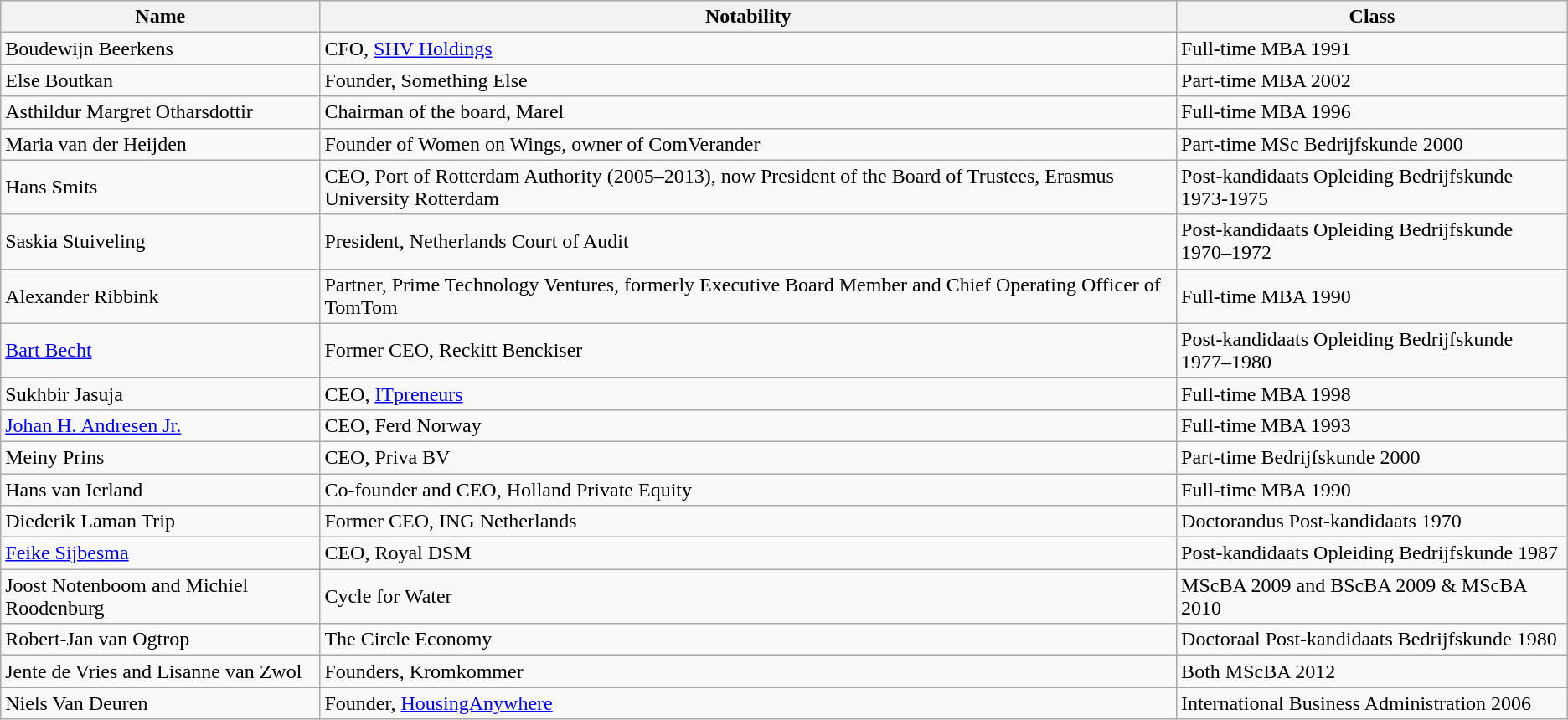<table class="wikitable">
<tr>
<th>Name</th>
<th>Notability</th>
<th>Class</th>
</tr>
<tr>
<td>Boudewijn Beerkens</td>
<td>CFO, <a href='#'>SHV Holdings</a></td>
<td>Full-time MBA 1991</td>
</tr>
<tr>
<td>Else Boutkan</td>
<td>Founder, Something Else</td>
<td>Part-time MBA 2002</td>
</tr>
<tr>
<td>Asthildur Margret Otharsdottir</td>
<td>Chairman of the board, Marel</td>
<td>Full-time MBA 1996</td>
</tr>
<tr>
<td>Maria van der Heijden</td>
<td>Founder of Women on Wings, owner of ComVerander</td>
<td>Part-time MSc Bedrijfskunde 2000</td>
</tr>
<tr>
<td>Hans Smits</td>
<td>CEO, Port of Rotterdam Authority (2005–2013), now President of the Board of Trustees, Erasmus University Rotterdam</td>
<td>Post-kandidaats Opleiding Bedrijfskunde 1973-1975</td>
</tr>
<tr>
<td>Saskia Stuiveling</td>
<td>President, Netherlands Court of Audit</td>
<td>Post-kandidaats Opleiding Bedrijfskunde 1970–1972</td>
</tr>
<tr>
<td>Alexander Ribbink</td>
<td>Partner, Prime Technology Ventures, formerly Executive Board Member and Chief Operating Officer of TomTom</td>
<td>Full-time MBA 1990</td>
</tr>
<tr>
<td><a href='#'>Bart Becht</a></td>
<td>Former CEO, Reckitt Benckiser</td>
<td>Post-kandidaats Opleiding Bedrijfskunde 1977–1980</td>
</tr>
<tr>
<td>Sukhbir Jasuja</td>
<td>CEO, <a href='#'>ITpreneurs</a></td>
<td>Full-time MBA 1998</td>
</tr>
<tr>
<td><a href='#'>Johan H. Andresen Jr.</a></td>
<td>CEO, Ferd Norway</td>
<td>Full-time MBA 1993</td>
</tr>
<tr>
<td>Meiny Prins</td>
<td>CEO, Priva BV</td>
<td>Part-time Bedrijfskunde 2000</td>
</tr>
<tr>
<td>Hans van Ierland</td>
<td>Co-founder and CEO, Holland Private Equity</td>
<td>Full-time MBA 1990</td>
</tr>
<tr>
<td>Diederik Laman Trip</td>
<td>Former CEO, ING Netherlands</td>
<td>Doctorandus Post-kandidaats 1970</td>
</tr>
<tr>
<td><a href='#'>Feike Sijbesma</a></td>
<td>CEO, Royal DSM</td>
<td>Post-kandidaats Opleiding Bedrijfskunde 1987</td>
</tr>
<tr>
<td>Joost Notenboom and Michiel Roodenburg</td>
<td>Cycle for Water</td>
<td>MScBA 2009 and BScBA 2009 & MScBA 2010</td>
</tr>
<tr>
<td>Robert-Jan van Ogtrop</td>
<td>The Circle Economy</td>
<td>Doctoraal Post-kandidaats Bedrijfskunde 1980</td>
</tr>
<tr>
<td>Jente de Vries and Lisanne van Zwol</td>
<td>Founders, Kromkommer</td>
<td>Both MScBA 2012</td>
</tr>
<tr>
<td>Niels Van Deuren</td>
<td>Founder, <a href='#'>HousingAnywhere</a></td>
<td>International Business Administration 2006</td>
</tr>
</table>
